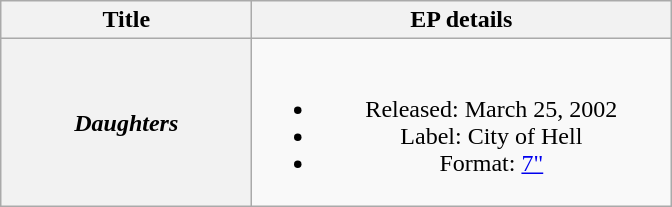<table class="wikitable plainrowheaders" style="text-align:center;">
<tr>
<th scope="col" rowspan="1" style="width:10em;">Title</th>
<th scope="col" rowspan="1" style="width:17em;">EP details</th>
</tr>
<tr>
<th scope="row"><em>Daughters</em></th>
<td><br><ul><li>Released: March 25, 2002</li><li>Label: City of Hell</li><li>Format: <a href='#'>7"</a></li></ul></td>
</tr>
</table>
